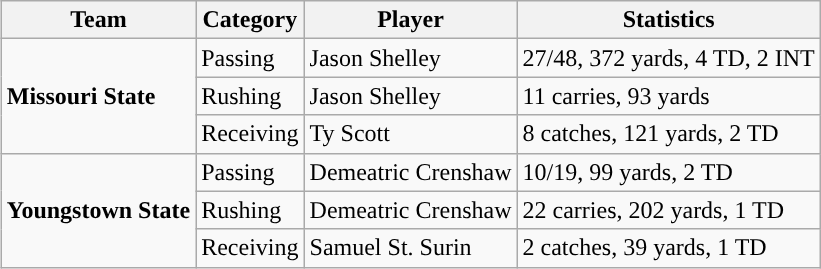<table class="wikitable" style="float: right;">
<tr>
<th>Team</th>
<th>Category</th>
<th>Player</th>
<th>Statistics</th>
</tr>
<tr>
<td rowspan=3><strong>Missouri State</strong></td>
<td>Passing</td>
<td>Jason Shelley</td>
<td>27/48, 372 yards, 4 TD, 2 INT</td>
</tr>
<tr>
<td>Rushing</td>
<td>Jason Shelley</td>
<td>11 carries, 93 yards</td>
</tr>
<tr>
<td>Receiving</td>
<td>Ty Scott</td>
<td>8 catches, 121 yards, 2 TD</td>
</tr>
<tr>
<td rowspan=3><strong>Youngstown State</strong></td>
<td>Passing</td>
<td>Demeatric Crenshaw</td>
<td>10/19, 99 yards, 2 TD</td>
</tr>
<tr>
<td>Rushing</td>
<td>Demeatric Crenshaw</td>
<td>22 carries, 202 yards, 1 TD</td>
</tr>
<tr>
<td>Receiving</td>
<td>Samuel St. Surin</td>
<td>2 catches, 39 yards, 1 TD</td>
</tr>
</table>
